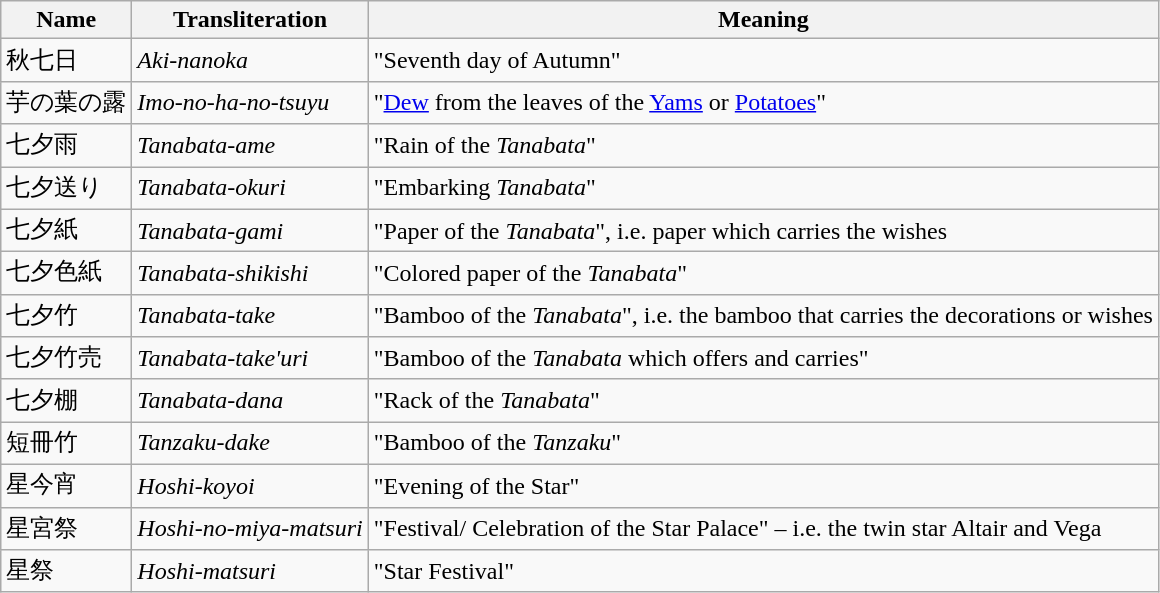<table class="wikitable">
<tr>
<th>Name</th>
<th>Transliteration</th>
<th>Meaning</th>
</tr>
<tr>
<td>秋七日</td>
<td><em>Aki-nanoka</em></td>
<td>"Seventh day of Autumn"</td>
</tr>
<tr>
<td>芋の葉の露</td>
<td><em>Imo-no-ha-no-tsuyu</em></td>
<td>"<a href='#'>Dew</a> from the leaves of the <a href='#'>Yams</a> or <a href='#'>Potatoes</a>"</td>
</tr>
<tr>
<td>七夕雨</td>
<td><em>Tanabata-ame</em></td>
<td>"Rain of the <em>Tanabata</em>"</td>
</tr>
<tr>
<td>七夕送り</td>
<td><em>Tanabata-okuri</em></td>
<td>"Embarking <em>Tanabata</em>"</td>
</tr>
<tr>
<td>七夕紙</td>
<td><em>Tanabata-gami</em></td>
<td>"Paper of the <em>Tanabata</em>", i.e. paper which carries the wishes</td>
</tr>
<tr>
<td>七夕色紙</td>
<td><em>Tanabata-shikishi</em></td>
<td>"Colored paper of the <em>Tanabata</em>"</td>
</tr>
<tr>
<td>七夕竹</td>
<td><em>Tanabata-take</em></td>
<td>"Bamboo of the <em>Tanabata</em>", i.e. the bamboo that carries the decorations or wishes</td>
</tr>
<tr>
<td>七夕竹売</td>
<td><em>Tanabata-take'uri</em></td>
<td>"Bamboo of the <em>Tanabata</em> which offers and carries"</td>
</tr>
<tr>
<td>七夕棚</td>
<td><em>Tanabata-dana</em></td>
<td>"Rack of the <em>Tanabata</em>"</td>
</tr>
<tr>
<td>短冊竹</td>
<td><em>Tanzaku-dake</em></td>
<td>"Bamboo of the <em>Tanzaku</em>"</td>
</tr>
<tr>
<td>星今宵</td>
<td><em>Hoshi-koyoi</em></td>
<td>"Evening of the Star"</td>
</tr>
<tr>
<td>星宮祭</td>
<td><em>Hoshi-no-miya-matsuri</em></td>
<td>"Festival/ Celebration of the Star Palace" – i.e. the twin star Altair and Vega</td>
</tr>
<tr>
<td>星祭</td>
<td><em>Hoshi-matsuri</em></td>
<td>"Star Festival"</td>
</tr>
</table>
